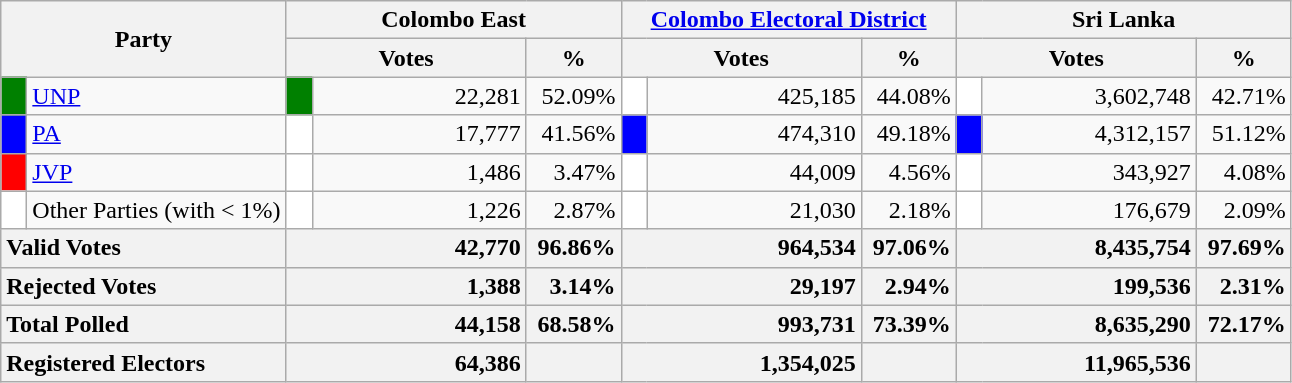<table class="wikitable">
<tr>
<th colspan="2" width="144px"rowspan="2">Party</th>
<th colspan="3" width="216px">Colombo East</th>
<th colspan="3" width="216px"><a href='#'>Colombo Electoral District</a></th>
<th colspan="3" width="216px">Sri Lanka</th>
</tr>
<tr>
<th colspan="2" width="144px">Votes</th>
<th>%</th>
<th colspan="2" width="144px">Votes</th>
<th>%</th>
<th colspan="2" width="144px">Votes</th>
<th>%</th>
</tr>
<tr>
<td style="background-color:green;" width="10px"></td>
<td style="text-align:left;"><a href='#'>UNP</a></td>
<td style="background-color:green;" width="10px"></td>
<td style="text-align:right;">22,281</td>
<td style="text-align:right;">52.09%</td>
<td style="background-color:white;" width="10px"></td>
<td style="text-align:right;">425,185</td>
<td style="text-align:right;">44.08%</td>
<td style="background-color:white;" width="10px"></td>
<td style="text-align:right;">3,602,748</td>
<td style="text-align:right;">42.71%</td>
</tr>
<tr>
<td style="background-color:blue;" width="10px"></td>
<td style="text-align:left;"><a href='#'>PA</a></td>
<td style="background-color:white;" width="10px"></td>
<td style="text-align:right;">17,777</td>
<td style="text-align:right;">41.56%</td>
<td style="background-color:blue;" width="10px"></td>
<td style="text-align:right;">474,310</td>
<td style="text-align:right;">49.18%</td>
<td style="background-color:blue;" width="10px"></td>
<td style="text-align:right;">4,312,157</td>
<td style="text-align:right;">51.12%</td>
</tr>
<tr>
<td style="background-color:red;" width="10px"></td>
<td style="text-align:left;"><a href='#'>JVP</a></td>
<td style="background-color:white;" width="10px"></td>
<td style="text-align:right;">1,486</td>
<td style="text-align:right;">3.47%</td>
<td style="background-color:white;" width="10px"></td>
<td style="text-align:right;">44,009</td>
<td style="text-align:right;">4.56%</td>
<td style="background-color:white;" width="10px"></td>
<td style="text-align:right;">343,927</td>
<td style="text-align:right;">4.08%</td>
</tr>
<tr>
<td style="background-color:white;" width="10px"></td>
<td style="text-align:left;">Other Parties (with < 1%)</td>
<td style="background-color:white;" width="10px"></td>
<td style="text-align:right;">1,226</td>
<td style="text-align:right;">2.87%</td>
<td style="background-color:white;" width="10px"></td>
<td style="text-align:right;">21,030</td>
<td style="text-align:right;">2.18%</td>
<td style="background-color:white;" width="10px"></td>
<td style="text-align:right;">176,679</td>
<td style="text-align:right;">2.09%</td>
</tr>
<tr>
<th colspan="2" width="144px"style="text-align:left;">Valid Votes</th>
<th style="text-align:right;"colspan="2" width="144px">42,770</th>
<th style="text-align:right;">96.86%</th>
<th style="text-align:right;"colspan="2" width="144px">964,534</th>
<th style="text-align:right;">97.06%</th>
<th style="text-align:right;"colspan="2" width="144px">8,435,754</th>
<th style="text-align:right;">97.69%</th>
</tr>
<tr>
<th colspan="2" width="144px"style="text-align:left;">Rejected Votes</th>
<th style="text-align:right;"colspan="2" width="144px">1,388</th>
<th style="text-align:right;">3.14%</th>
<th style="text-align:right;"colspan="2" width="144px">29,197</th>
<th style="text-align:right;">2.94%</th>
<th style="text-align:right;"colspan="2" width="144px">199,536</th>
<th style="text-align:right;">2.31%</th>
</tr>
<tr>
<th colspan="2" width="144px"style="text-align:left;">Total Polled</th>
<th style="text-align:right;"colspan="2" width="144px">44,158</th>
<th style="text-align:right;">68.58%</th>
<th style="text-align:right;"colspan="2" width="144px">993,731</th>
<th style="text-align:right;">73.39%</th>
<th style="text-align:right;"colspan="2" width="144px">8,635,290</th>
<th style="text-align:right;">72.17%</th>
</tr>
<tr>
<th colspan="2" width="144px"style="text-align:left;">Registered Electors</th>
<th style="text-align:right;"colspan="2" width="144px">64,386</th>
<th></th>
<th style="text-align:right;"colspan="2" width="144px">1,354,025</th>
<th></th>
<th style="text-align:right;"colspan="2" width="144px">11,965,536</th>
<th></th>
</tr>
</table>
